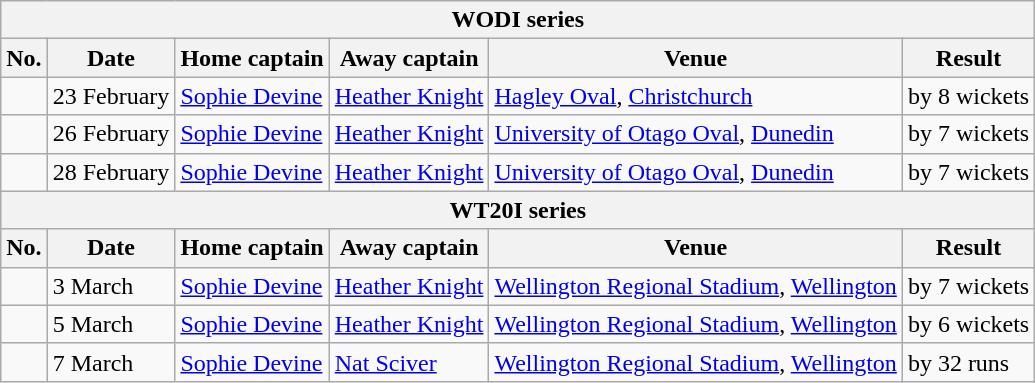<table class="wikitable">
<tr>
<th colspan="9">WODI series</th>
</tr>
<tr>
<th>No.</th>
<th>Date</th>
<th>Home captain</th>
<th>Away captain</th>
<th>Venue</th>
<th>Result</th>
</tr>
<tr>
<td></td>
<td>23 February</td>
<td><a href='#'>Sophie Devine</a></td>
<td><a href='#'>Heather Knight</a></td>
<td><a href='#'>Hagley Oval</a>, <a href='#'>Christchurch</a></td>
<td> by 8 wickets</td>
</tr>
<tr>
<td></td>
<td>26 February</td>
<td><a href='#'>Sophie Devine</a></td>
<td><a href='#'>Heather Knight</a></td>
<td><a href='#'>University of Otago Oval</a>, <a href='#'>Dunedin</a></td>
<td> by 7 wickets</td>
</tr>
<tr>
<td></td>
<td>28 February</td>
<td><a href='#'>Sophie Devine</a></td>
<td><a href='#'>Heather Knight</a></td>
<td><a href='#'>University of Otago Oval</a>, <a href='#'>Dunedin</a></td>
<td> by 7 wickets</td>
</tr>
<tr>
<th colspan="9">WT20I series</th>
</tr>
<tr>
<th>No.</th>
<th>Date</th>
<th>Home captain</th>
<th>Away captain</th>
<th>Venue</th>
<th>Result</th>
</tr>
<tr>
<td></td>
<td>3 March</td>
<td><a href='#'>Sophie Devine</a></td>
<td><a href='#'>Heather Knight</a></td>
<td><a href='#'>Wellington Regional Stadium</a>, <a href='#'>Wellington</a></td>
<td> by 7 wickets</td>
</tr>
<tr>
<td></td>
<td>5 March</td>
<td><a href='#'>Sophie Devine</a></td>
<td><a href='#'>Heather Knight</a></td>
<td><a href='#'>Wellington Regional Stadium</a>, <a href='#'>Wellington</a></td>
<td> by 6 wickets</td>
</tr>
<tr>
<td></td>
<td>7 March</td>
<td><a href='#'>Sophie Devine</a></td>
<td><a href='#'>Nat Sciver</a></td>
<td><a href='#'>Wellington Regional Stadium</a>, <a href='#'>Wellington</a></td>
<td> by 32 runs</td>
</tr>
</table>
